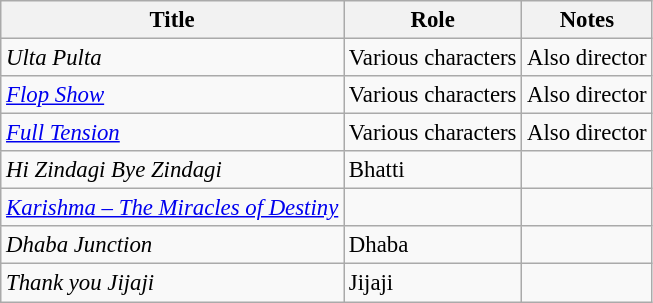<table class="wikitable" style="font-size: 95%;">
<tr>
<th>Title</th>
<th>Role</th>
<th>Notes</th>
</tr>
<tr>
<td><em>Ulta Pulta</em></td>
<td>Various characters</td>
<td>Also director</td>
</tr>
<tr>
<td><em><a href='#'>Flop Show</a></em></td>
<td>Various characters</td>
<td>Also director</td>
</tr>
<tr>
<td><em><a href='#'>Full Tension</a></em></td>
<td>Various characters</td>
<td>Also director</td>
</tr>
<tr>
<td><em>Hi Zindagi Bye Zindagi</em></td>
<td>Bhatti</td>
<td></td>
</tr>
<tr>
<td><em><a href='#'>Karishma – The Miracles of Destiny</a></em></td>
<td></td>
<td></td>
</tr>
<tr>
<td><em>Dhaba Junction</em></td>
<td>Dhaba</td>
<td></td>
</tr>
<tr>
<td><em>Thank you Jijaji</em></td>
<td>Jijaji</td>
<td></td>
</tr>
</table>
